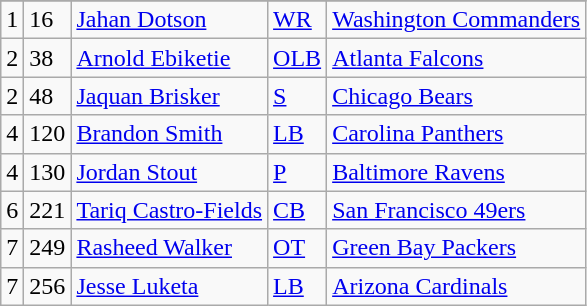<table class="wikitable">
<tr>
</tr>
<tr>
<td>1</td>
<td>16</td>
<td><a href='#'>Jahan Dotson</a></td>
<td><a href='#'>WR</a></td>
<td><a href='#'>Washington Commanders</a></td>
</tr>
<tr>
<td>2</td>
<td>38</td>
<td><a href='#'>Arnold Ebiketie</a></td>
<td><a href='#'>OLB</a></td>
<td><a href='#'>Atlanta Falcons</a></td>
</tr>
<tr>
<td>2</td>
<td>48</td>
<td><a href='#'>Jaquan Brisker</a></td>
<td><a href='#'>S</a></td>
<td><a href='#'>Chicago Bears</a></td>
</tr>
<tr>
<td>4</td>
<td>120</td>
<td><a href='#'>Brandon Smith</a></td>
<td><a href='#'>LB</a></td>
<td><a href='#'>Carolina Panthers</a></td>
</tr>
<tr>
<td>4</td>
<td>130</td>
<td><a href='#'>Jordan Stout</a></td>
<td><a href='#'>P</a></td>
<td><a href='#'>Baltimore Ravens</a></td>
</tr>
<tr>
<td>6</td>
<td>221</td>
<td><a href='#'>Tariq Castro-Fields</a></td>
<td><a href='#'>CB</a></td>
<td><a href='#'>San Francisco 49ers</a></td>
</tr>
<tr>
<td>7</td>
<td>249</td>
<td><a href='#'>Rasheed Walker</a></td>
<td><a href='#'>OT</a></td>
<td><a href='#'>Green Bay Packers</a></td>
</tr>
<tr>
<td>7</td>
<td>256</td>
<td><a href='#'>Jesse Luketa</a></td>
<td><a href='#'>LB</a></td>
<td><a href='#'>Arizona Cardinals</a></td>
</tr>
</table>
